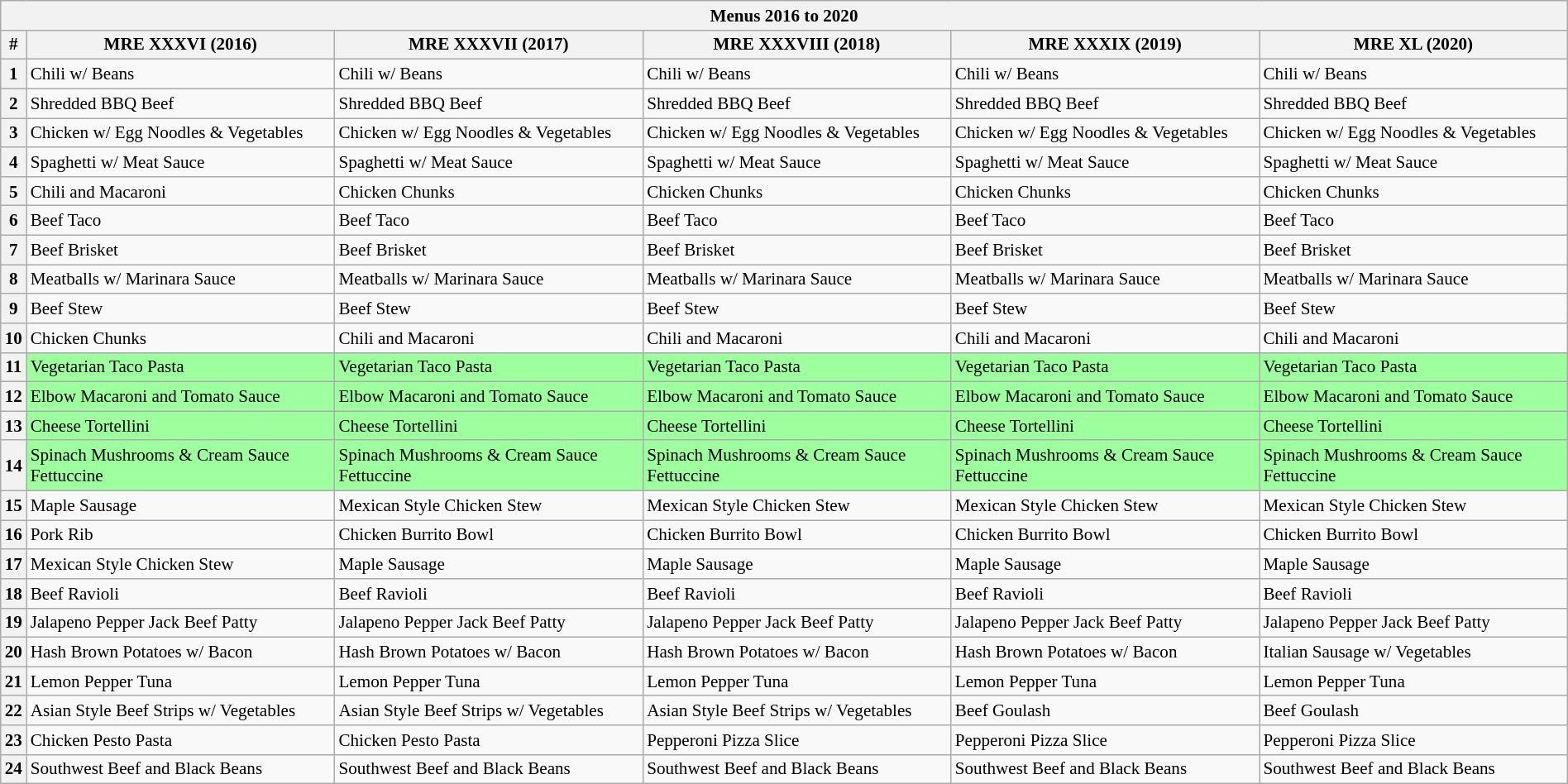<table class="wikitable collapsible collapsed" style="width:100%; font-size:88%;">
<tr>
<th colspan="6">Menus 2016 to 2020</th>
</tr>
<tr>
<th>#</th>
<th>MRE XXXVI (2016)</th>
<th>MRE XXXVII (2017)</th>
<th>MRE XXXVIII (2018)</th>
<th>MRE XXXIX (2019)</th>
<th>MRE XL (2020)</th>
</tr>
<tr>
<th>1</th>
<td>Chili w/ Beans</td>
<td>Chili w/ Beans</td>
<td>Chili w/ Beans</td>
<td>Chili w/ Beans</td>
<td>Chili w/ Beans</td>
</tr>
<tr>
<th>2</th>
<td>Shredded BBQ Beef</td>
<td>Shredded BBQ Beef</td>
<td>Shredded BBQ Beef</td>
<td>Shredded BBQ Beef</td>
<td>Shredded BBQ Beef</td>
</tr>
<tr>
<th>3</th>
<td>Chicken w/ Egg Noodles & Vegetables</td>
<td>Chicken w/ Egg Noodles & Vegetables</td>
<td>Chicken w/ Egg Noodles & Vegetables</td>
<td>Chicken w/ Egg Noodles & Vegetables</td>
<td>Chicken w/ Egg Noodles & Vegetables</td>
</tr>
<tr>
<th>4</th>
<td>Spaghetti w/ Meat Sauce</td>
<td>Spaghetti w/ Meat Sauce</td>
<td>Spaghetti w/ Meat Sauce</td>
<td>Spaghetti w/ Meat Sauce</td>
<td>Spaghetti w/ Meat Sauce</td>
</tr>
<tr>
<th>5</th>
<td>Chili and Macaroni</td>
<td>Chicken Chunks</td>
<td>Chicken Chunks</td>
<td>Chicken Chunks</td>
<td>Chicken Chunks</td>
</tr>
<tr>
<th>6</th>
<td>Beef Taco</td>
<td>Beef Taco</td>
<td>Beef Taco</td>
<td>Beef Taco</td>
<td>Beef Taco</td>
</tr>
<tr>
<th>7</th>
<td>Beef Brisket</td>
<td>Beef Brisket</td>
<td>Beef Brisket</td>
<td>Beef Brisket</td>
<td>Beef Brisket</td>
</tr>
<tr>
<th>8</th>
<td>Meatballs w/ Marinara Sauce</td>
<td>Meatballs w/ Marinara Sauce</td>
<td>Meatballs w/ Marinara Sauce</td>
<td>Meatballs w/ Marinara Sauce</td>
<td>Meatballs w/ Marinara Sauce</td>
</tr>
<tr>
<th>9</th>
<td>Beef Stew</td>
<td>Beef Stew</td>
<td>Beef Stew</td>
<td>Beef Stew</td>
<td>Beef Stew</td>
</tr>
<tr>
<th>10</th>
<td>Chicken Chunks</td>
<td>Chili and Macaroni</td>
<td>Chili and Macaroni</td>
<td>Chili and Macaroni</td>
<td>Chili and Macaroni</td>
</tr>
<tr>
<th>11</th>
<td bgcolor=#9EFF9E>Vegetarian Taco Pasta</td>
<td bgcolor=#9EFF9E>Vegetarian Taco Pasta</td>
<td bgcolor=#9EFF9E>Vegetarian Taco Pasta</td>
<td bgcolor=#9EFF9E>Vegetarian Taco Pasta</td>
<td bgcolor=#9EFF9E>Vegetarian Taco Pasta</td>
</tr>
<tr>
<th>12</th>
<td bgcolor=#9EFF9E>Elbow Macaroni and Tomato Sauce</td>
<td bgcolor=#9EFF9E>Elbow Macaroni and Tomato Sauce</td>
<td bgcolor=#9EFF9E>Elbow Macaroni and Tomato Sauce</td>
<td bgcolor=#9EFF9E>Elbow Macaroni and Tomato Sauce</td>
<td bgcolor=#9EFF9E>Elbow Macaroni and Tomato Sauce</td>
</tr>
<tr>
<th>13</th>
<td bgcolor=#9EFF9E>Cheese Tortellini</td>
<td bgcolor=#9EFF9E>Cheese Tortellini</td>
<td bgcolor=#9EFF9E>Cheese Tortellini</td>
<td bgcolor=#9EFF9E>Cheese Tortellini</td>
<td bgcolor=#9EFF9E>Cheese Tortellini</td>
</tr>
<tr>
<th>14</th>
<td bgcolor=#9EFF9E>Spinach Mushrooms & Cream Sauce Fettuccine</td>
<td bgcolor=#9EFF9E>Spinach Mushrooms & Cream Sauce Fettuccine</td>
<td bgcolor=#9EFF9E>Spinach Mushrooms & Cream Sauce Fettuccine</td>
<td bgcolor=#9EFF9E>Spinach Mushrooms & Cream Sauce Fettuccine</td>
<td bgcolor=#9EFF9E>Spinach Mushrooms & Cream Sauce Fettuccine</td>
</tr>
<tr>
<th>15</th>
<td>Maple Sausage</td>
<td>Mexican Style Chicken Stew</td>
<td>Mexican Style Chicken Stew</td>
<td>Mexican Style Chicken Stew</td>
<td>Mexican Style Chicken Stew</td>
</tr>
<tr>
<th>16</th>
<td>Pork Rib</td>
<td>Chicken Burrito Bowl</td>
<td>Chicken Burrito Bowl</td>
<td>Chicken Burrito Bowl</td>
<td>Chicken Burrito Bowl</td>
</tr>
<tr>
<th>17</th>
<td>Mexican Style Chicken Stew</td>
<td>Maple Sausage</td>
<td>Maple Sausage</td>
<td>Maple Sausage</td>
<td>Maple Sausage</td>
</tr>
<tr>
<th>18</th>
<td>Beef Ravioli</td>
<td>Beef Ravioli</td>
<td>Beef Ravioli</td>
<td>Beef Ravioli</td>
<td>Beef Ravioli</td>
</tr>
<tr>
<th>19</th>
<td>Jalapeno Pepper Jack Beef Patty</td>
<td>Jalapeno Pepper Jack Beef Patty</td>
<td>Jalapeno Pepper Jack Beef Patty</td>
<td>Jalapeno Pepper Jack Beef Patty</td>
<td>Jalapeno Pepper Jack Beef Patty</td>
</tr>
<tr>
<th>20</th>
<td>Hash Brown Potatoes w/ Bacon</td>
<td>Hash Brown Potatoes w/ Bacon</td>
<td>Hash Brown Potatoes w/ Bacon</td>
<td>Hash Brown Potatoes w/ Bacon</td>
<td>Italian Sausage w/ Vegetables</td>
</tr>
<tr>
<th>21</th>
<td>Lemon Pepper Tuna</td>
<td>Lemon Pepper Tuna</td>
<td>Lemon Pepper Tuna</td>
<td>Lemon Pepper Tuna</td>
<td>Lemon Pepper Tuna</td>
</tr>
<tr>
<th>22</th>
<td>Asian Style Beef Strips w/ Vegetables</td>
<td>Asian Style Beef Strips w/ Vegetables</td>
<td>Asian Style Beef Strips w/ Vegetables</td>
<td>Beef Goulash</td>
<td>Beef Goulash</td>
</tr>
<tr>
<th>23</th>
<td>Chicken Pesto Pasta</td>
<td>Chicken Pesto Pasta</td>
<td>Pepperoni Pizza Slice</td>
<td>Pepperoni Pizza Slice</td>
<td>Pepperoni Pizza Slice</td>
</tr>
<tr>
<th>24</th>
<td>Southwest Beef and Black Beans</td>
<td>Southwest Beef and Black Beans</td>
<td>Southwest Beef and Black Beans</td>
<td>Southwest Beef and Black Beans</td>
<td>Southwest Beef and Black Beans</td>
</tr>
</table>
